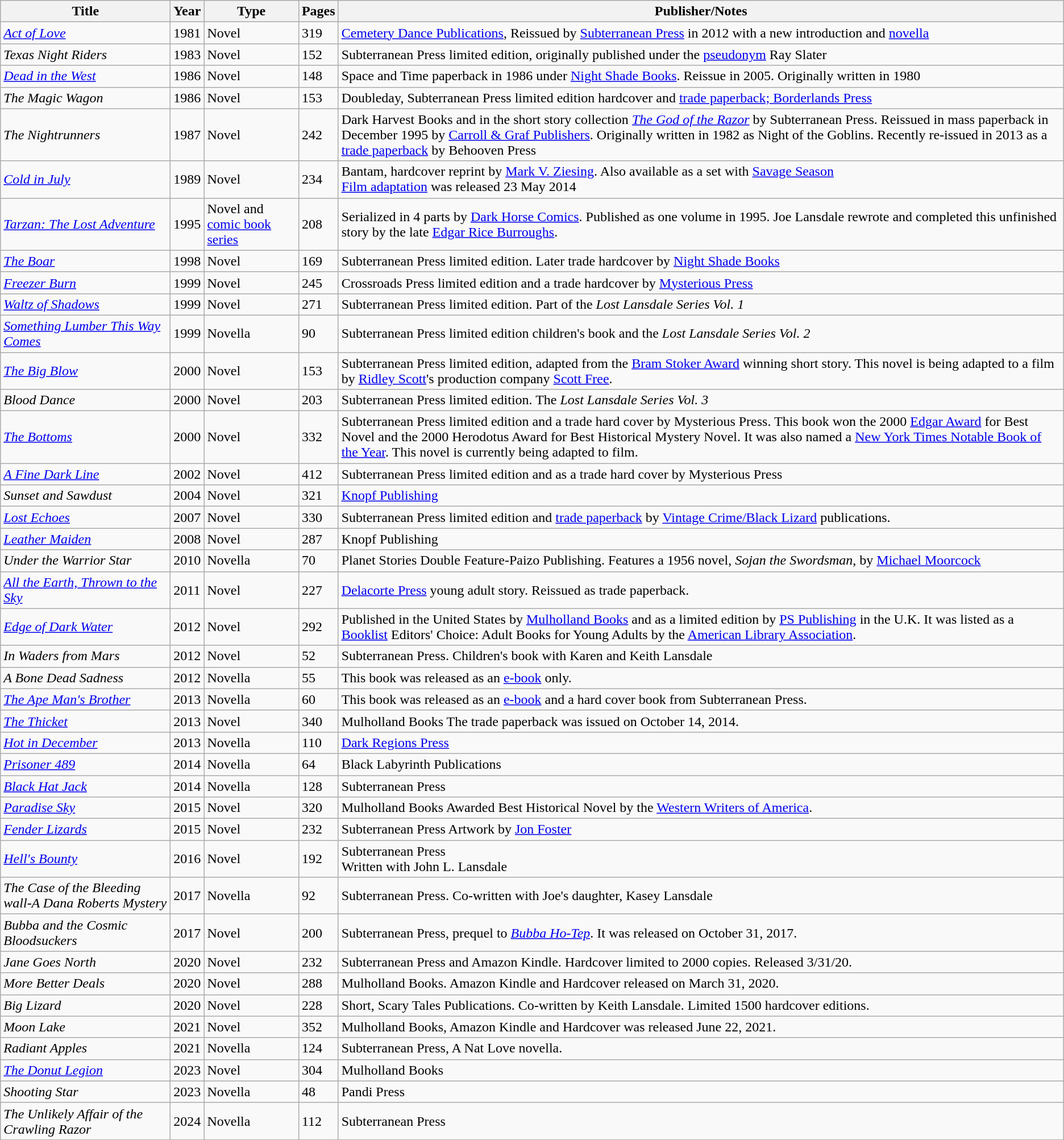<table class="wikitable sortable">
<tr>
<th>Title</th>
<th>Year</th>
<th>Type</th>
<th>Pages</th>
<th>Publisher/Notes</th>
</tr>
<tr>
<td><em><a href='#'>Act of Love</a></em></td>
<td>1981</td>
<td>Novel</td>
<td>319</td>
<td><a href='#'>Cemetery Dance Publications</a>, Reissued by <a href='#'>Subterranean Press</a> in 2012 with a new introduction and <a href='#'>novella</a></td>
</tr>
<tr>
<td><em>Texas Night Riders</em></td>
<td>1983</td>
<td>Novel</td>
<td>152</td>
<td>Subterranean Press limited edition, originally published under the <a href='#'>pseudonym</a> Ray Slater</td>
</tr>
<tr>
<td><em><a href='#'>Dead in the West</a></em></td>
<td>1986</td>
<td>Novel</td>
<td>148</td>
<td>Space and Time paperback in 1986 under <a href='#'>Night Shade Books</a>. Reissue in 2005. Originally written in 1980</td>
</tr>
<tr>
<td><em>The Magic Wagon</em></td>
<td>1986</td>
<td>Novel</td>
<td>153</td>
<td>Doubleday, Subterranean Press limited edition hardcover and <a href='#'>trade paperback; Borderlands Press</a></td>
</tr>
<tr>
<td><em>The Nightrunners</em></td>
<td>1987</td>
<td>Novel</td>
<td>242</td>
<td>Dark Harvest Books and in the short story collection <em><a href='#'>The God of the Razor</a></em> by Subterranean Press. Reissued in mass paperback in December 1995 by <a href='#'>Carroll & Graf Publishers</a>. Originally written in 1982 as Night of the Goblins. Recently re-issued in 2013 as a <a href='#'>trade paperback</a> by Behooven Press</td>
</tr>
<tr>
<td><em><a href='#'>Cold in July</a></em></td>
<td>1989</td>
<td>Novel</td>
<td>234</td>
<td>Bantam, hardcover reprint by <a href='#'>Mark V. Ziesing</a>. Also available as a set with <a href='#'>Savage Season</a><br><a href='#'>Film adaptation</a> was released 23 May 2014</td>
</tr>
<tr>
<td><em><a href='#'>Tarzan: The Lost Adventure</a></em></td>
<td>1995</td>
<td>Novel and <a href='#'>comic book series</a></td>
<td>208</td>
<td>Serialized in 4 parts by <a href='#'>Dark Horse Comics</a>. Published as one volume in 1995. Joe Lansdale rewrote and completed this unfinished story by the late <a href='#'>Edgar Rice Burroughs</a>.</td>
</tr>
<tr>
<td><em><a href='#'>The Boar</a></em></td>
<td>1998</td>
<td>Novel</td>
<td>169</td>
<td>Subterranean Press limited edition. Later trade hardcover by <a href='#'>Night Shade Books</a></td>
</tr>
<tr>
<td><em><a href='#'>Freezer Burn</a></em></td>
<td>1999</td>
<td>Novel</td>
<td>245</td>
<td>Crossroads Press limited edition and a trade hardcover by <a href='#'>Mysterious Press</a></td>
</tr>
<tr>
<td><em><a href='#'>Waltz of Shadows</a></em></td>
<td>1999</td>
<td>Novel</td>
<td>271</td>
<td>Subterranean Press limited edition. Part of the <em>Lost Lansdale Series Vol. 1</em></td>
</tr>
<tr>
<td><em><a href='#'>Something Lumber This Way Comes</a></em></td>
<td>1999</td>
<td>Novella</td>
<td>90</td>
<td>Subterranean Press limited edition children's book and the <em>Lost Lansdale Series Vol. 2</em></td>
</tr>
<tr>
<td><em><a href='#'>The Big Blow</a></em></td>
<td>2000</td>
<td>Novel</td>
<td>153</td>
<td>Subterranean Press limited edition, adapted from the <a href='#'>Bram Stoker Award</a> winning short story. This novel is being adapted to a film by <a href='#'>Ridley Scott</a>'s production company <a href='#'>Scott Free</a>.</td>
</tr>
<tr>
<td><em>Blood Dance</em></td>
<td>2000</td>
<td>Novel</td>
<td>203</td>
<td>Subterranean Press limited edition. The <em>Lost Lansdale Series Vol. 3</em></td>
</tr>
<tr>
<td><a href='#'><em>The Bottoms</em></a></td>
<td>2000</td>
<td>Novel</td>
<td>332</td>
<td>Subterranean Press limited edition and a trade hard cover by Mysterious Press. This book won the 2000 <a href='#'>Edgar Award</a> for Best Novel and the 2000 Herodotus Award for Best Historical Mystery Novel. It was also named a <a href='#'>New York Times Notable Book of the Year</a>. This novel is currently being adapted to film.</td>
</tr>
<tr>
<td><em><a href='#'>A Fine Dark Line</a></em></td>
<td>2002</td>
<td>Novel</td>
<td>412</td>
<td>Subterranean Press limited edition and as a trade hard cover by Mysterious Press</td>
</tr>
<tr>
<td><em>Sunset and Sawdust</em></td>
<td>2004</td>
<td>Novel</td>
<td>321</td>
<td><a href='#'>Knopf Publishing</a></td>
</tr>
<tr>
<td><em><a href='#'>Lost Echoes</a></em></td>
<td>2007</td>
<td>Novel</td>
<td>330</td>
<td>Subterranean Press limited edition and <a href='#'>trade paperback</a> by <a href='#'>Vintage Crime/Black Lizard</a> publications.</td>
</tr>
<tr>
<td><em><a href='#'>Leather Maiden</a></em></td>
<td>2008</td>
<td>Novel</td>
<td>287</td>
<td>Knopf Publishing</td>
</tr>
<tr>
<td><em>Under the Warrior Star</em></td>
<td>2010</td>
<td>Novella</td>
<td>70</td>
<td>Planet Stories Double Feature-Paizo Publishing. Features a 1956 novel, <em>Sojan the Swordsman</em>, by <a href='#'>Michael Moorcock</a></td>
</tr>
<tr>
<td><em><a href='#'>All the Earth, Thrown to the Sky</a></em></td>
<td>2011</td>
<td>Novel</td>
<td>227</td>
<td><a href='#'>Delacorte Press</a> young adult story. Reissued as trade paperback.</td>
</tr>
<tr>
<td><em><a href='#'>Edge of Dark Water</a></em></td>
<td>2012</td>
<td>Novel</td>
<td>292</td>
<td>Published in the United States by <a href='#'>Mulholland Books</a> and as a limited edition by <a href='#'>PS Publishing</a> in the U.K. It was listed as a <a href='#'>Booklist</a> Editors' Choice: Adult Books for Young Adults by the <a href='#'>American Library Association</a>.</td>
</tr>
<tr>
<td><em>In Waders from Mars</em></td>
<td>2012</td>
<td>Novel</td>
<td>52</td>
<td>Subterranean Press. Children's book with Karen and Keith Lansdale</td>
</tr>
<tr>
<td><em>A Bone Dead Sadness</em></td>
<td>2012</td>
<td>Novella</td>
<td>55</td>
<td>This book was released as an <a href='#'>e-book</a> only.</td>
</tr>
<tr>
<td><em><a href='#'>The Ape Man's Brother</a></em></td>
<td>2013</td>
<td>Novella</td>
<td>60</td>
<td>This book was released as an <a href='#'>e-book</a> and a hard cover book from Subterranean Press.</td>
</tr>
<tr>
<td><em><a href='#'>The Thicket</a></em></td>
<td>2013</td>
<td>Novel</td>
<td>340</td>
<td>Mulholland Books The trade paperback was issued on October 14, 2014.</td>
</tr>
<tr>
<td><em><a href='#'>Hot in December</a></em></td>
<td>2013</td>
<td>Novella</td>
<td>110</td>
<td><a href='#'>Dark Regions Press</a></td>
</tr>
<tr>
<td><em><a href='#'>Prisoner 489</a></em></td>
<td>2014</td>
<td>Novella</td>
<td>64</td>
<td>Black Labyrinth Publications</td>
</tr>
<tr>
<td><em> <a href='#'>Black Hat Jack</a></em></td>
<td>2014</td>
<td>Novella</td>
<td>128</td>
<td>Subterranean Press</td>
</tr>
<tr>
<td><em><a href='#'>Paradise Sky</a></em></td>
<td>2015</td>
<td>Novel</td>
<td>320</td>
<td>Mulholland Books Awarded Best Historical Novel by the <a href='#'>Western Writers of America</a>.</td>
</tr>
<tr>
<td><em><a href='#'>Fender Lizards</a></em></td>
<td>2015</td>
<td>Novel</td>
<td>232</td>
<td>Subterranean Press Artwork by <a href='#'>Jon Foster</a></td>
</tr>
<tr>
<td><em><a href='#'>Hell's Bounty</a></em></td>
<td>2016</td>
<td>Novel</td>
<td>192</td>
<td>Subterranean Press<br>Written with John L. Lansdale</td>
</tr>
<tr>
<td><em>The Case of the Bleeding wall-A Dana Roberts Mystery</em></td>
<td>2017</td>
<td>Novella</td>
<td>92</td>
<td>Subterranean Press. Co-written with Joe's daughter, Kasey Lansdale</td>
</tr>
<tr>
<td><em>Bubba and the Cosmic Bloodsuckers</em></td>
<td>2017</td>
<td>Novel</td>
<td>200</td>
<td>Subterranean Press, prequel to <em><a href='#'>Bubba Ho-Tep</a></em>. It was released on October 31, 2017.</td>
</tr>
<tr>
<td><em>Jane Goes North</em></td>
<td>2020</td>
<td>Novel</td>
<td>232</td>
<td>Subterranean Press and Amazon Kindle. Hardcover limited to 2000 copies. Released 3/31/20.</td>
</tr>
<tr>
<td><em>More Better Deals</em></td>
<td>2020</td>
<td>Novel</td>
<td>288</td>
<td>Mulholland Books. Amazon Kindle and Hardcover released on March 31, 2020.</td>
</tr>
<tr>
<td><em>Big Lizard </em></td>
<td>2020</td>
<td>Novel</td>
<td>228</td>
<td>Short, Scary Tales Publications. Co-written by Keith Lansdale. Limited 1500 hardcover editions.</td>
</tr>
<tr>
<td><em>Moon Lake</em></td>
<td>2021</td>
<td>Novel</td>
<td>352</td>
<td>Mulholland Books, Amazon Kindle and Hardcover was released June 22, 2021.</td>
</tr>
<tr>
<td><em>Radiant Apples</em></td>
<td>2021</td>
<td>Novella</td>
<td>124</td>
<td>Subterranean Press, A Nat Love novella.</td>
</tr>
<tr>
<td><em><a href='#'>The Donut Legion</a></em></td>
<td>2023</td>
<td>Novel</td>
<td>304</td>
<td>Mulholland Books</td>
</tr>
<tr>
<td><em>Shooting Star</em></td>
<td>2023</td>
<td>Novella</td>
<td>48</td>
<td>Pandi Press</td>
</tr>
<tr>
<td><em>The Unlikely Affair of the Crawling Razor</em></td>
<td>2024</td>
<td>Novella</td>
<td>112</td>
<td>Subterranean Press</td>
</tr>
</table>
